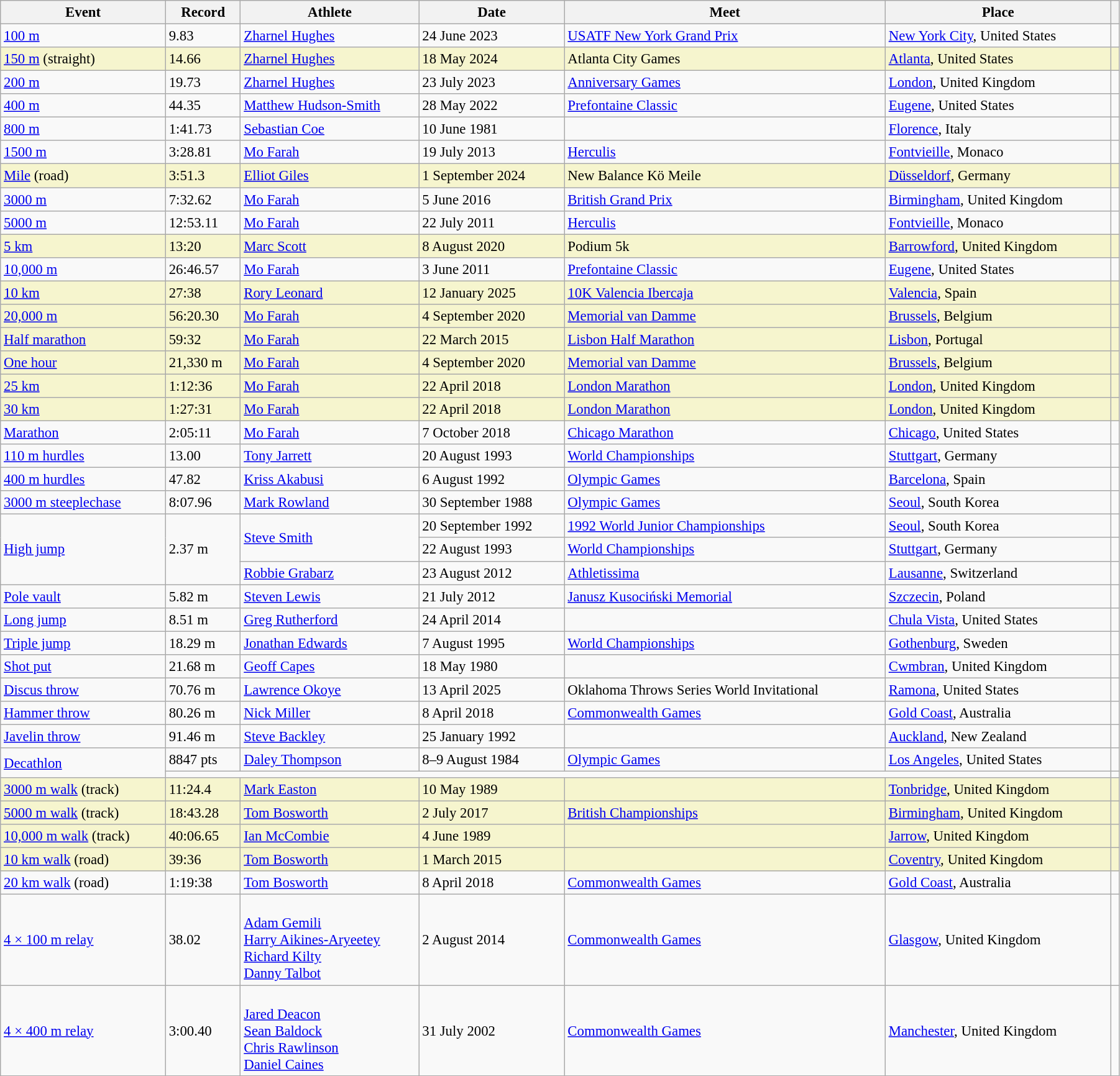<table class="wikitable" style="font-size:95%; width: 95%;">
<tr>
<th>Event</th>
<th>Record</th>
<th>Athlete</th>
<th>Date</th>
<th>Meet</th>
<th>Place</th>
<th></th>
</tr>
<tr>
<td><a href='#'>100 m</a></td>
<td>9.83 </td>
<td><a href='#'>Zharnel Hughes</a></td>
<td>24 June 2023</td>
<td><a href='#'>USATF New York Grand Prix</a></td>
<td><a href='#'>New York City</a>, United States</td>
<td></td>
</tr>
<tr style="background:#f6F5CE;">
<td><a href='#'>150 m</a> (straight)</td>
<td>14.66 </td>
<td><a href='#'>Zharnel Hughes</a></td>
<td>18 May 2024</td>
<td>Atlanta City Games</td>
<td><a href='#'>Atlanta</a>, United States</td>
<td></td>
</tr>
<tr>
<td><a href='#'>200 m</a></td>
<td>19.73 </td>
<td><a href='#'>Zharnel Hughes</a></td>
<td>23 July 2023</td>
<td><a href='#'>Anniversary Games</a></td>
<td><a href='#'>London</a>, United Kingdom</td>
<td></td>
</tr>
<tr>
<td><a href='#'>400 m</a></td>
<td>44.35</td>
<td><a href='#'>Matthew Hudson-Smith</a></td>
<td>28 May 2022</td>
<td><a href='#'>Prefontaine Classic</a></td>
<td><a href='#'>Eugene</a>, United States</td>
<td></td>
</tr>
<tr>
<td><a href='#'>800 m</a></td>
<td>1:41.73</td>
<td><a href='#'>Sebastian Coe</a></td>
<td>10 June 1981</td>
<td></td>
<td><a href='#'>Florence</a>, Italy</td>
<td></td>
</tr>
<tr>
<td><a href='#'>1500 m</a></td>
<td>3:28.81</td>
<td><a href='#'>Mo Farah</a></td>
<td>19 July 2013</td>
<td><a href='#'>Herculis</a></td>
<td><a href='#'>Fontvieille</a>, Monaco</td>
<td></td>
</tr>
<tr style="background:#f6F5CE;">
<td><a href='#'>Mile</a> (road)</td>
<td>3:51.3 </td>
<td><a href='#'>Elliot Giles</a></td>
<td>1 September 2024</td>
<td>New Balance Kö Meile</td>
<td><a href='#'>Düsseldorf</a>, Germany</td>
<td></td>
</tr>
<tr>
<td><a href='#'>3000 m</a></td>
<td>7:32.62</td>
<td><a href='#'>Mo Farah</a></td>
<td>5 June 2016</td>
<td><a href='#'>British Grand Prix</a></td>
<td><a href='#'>Birmingham</a>, United Kingdom</td>
<td></td>
</tr>
<tr>
<td><a href='#'>5000 m</a></td>
<td>12:53.11</td>
<td><a href='#'>Mo Farah</a></td>
<td>22 July 2011</td>
<td><a href='#'>Herculis</a></td>
<td><a href='#'>Fontvieille</a>, Monaco</td>
<td></td>
</tr>
<tr style="background:#f6F5CE;">
<td><a href='#'>5 km</a></td>
<td>13:20</td>
<td><a href='#'>Marc Scott</a></td>
<td>8 August 2020</td>
<td>Podium 5k</td>
<td><a href='#'>Barrowford</a>, United Kingdom</td>
<td></td>
</tr>
<tr>
<td><a href='#'>10,000 m</a></td>
<td>26:46.57</td>
<td><a href='#'>Mo Farah</a></td>
<td>3 June 2011</td>
<td><a href='#'>Prefontaine Classic</a></td>
<td><a href='#'>Eugene</a>, United States</td>
<td></td>
</tr>
<tr style="background:#f6F5CE;">
<td><a href='#'>10 km</a></td>
<td>27:38</td>
<td><a href='#'>Rory Leonard</a></td>
<td>12 January 2025</td>
<td><a href='#'>10K Valencia Ibercaja</a></td>
<td><a href='#'>Valencia</a>, Spain</td>
<td></td>
</tr>
<tr style="background:#f6F5CE;">
<td><a href='#'>20,000 m</a></td>
<td>56:20.30</td>
<td><a href='#'>Mo Farah</a></td>
<td>4 September 2020</td>
<td><a href='#'>Memorial van Damme</a></td>
<td><a href='#'>Brussels</a>, Belgium</td>
<td></td>
</tr>
<tr style="background:#f6F5CE;">
<td><a href='#'>Half marathon</a></td>
<td>59:32</td>
<td><a href='#'>Mo Farah</a></td>
<td>22 March 2015</td>
<td><a href='#'>Lisbon Half Marathon</a></td>
<td><a href='#'>Lisbon</a>, Portugal</td>
<td></td>
</tr>
<tr style="background:#f6F5CE;">
<td><a href='#'>One hour</a></td>
<td>21,330 m</td>
<td><a href='#'>Mo Farah</a></td>
<td>4 September 2020</td>
<td><a href='#'>Memorial van Damme</a></td>
<td><a href='#'>Brussels</a>, Belgium</td>
<td></td>
</tr>
<tr style="background:#f6F5CE;">
<td><a href='#'>25 km</a></td>
<td>1:12:36</td>
<td><a href='#'>Mo Farah</a></td>
<td>22 April 2018</td>
<td><a href='#'>London Marathon</a></td>
<td><a href='#'>London</a>, United Kingdom</td>
<td></td>
</tr>
<tr style="background:#f6F5CE;">
<td><a href='#'>30 km</a></td>
<td>1:27:31</td>
<td><a href='#'>Mo Farah</a></td>
<td>22 April 2018</td>
<td><a href='#'>London Marathon</a></td>
<td><a href='#'>London</a>, United Kingdom</td>
<td></td>
</tr>
<tr>
<td><a href='#'>Marathon</a></td>
<td>2:05:11</td>
<td><a href='#'>Mo Farah</a></td>
<td>7 October 2018</td>
<td><a href='#'>Chicago Marathon</a></td>
<td><a href='#'>Chicago</a>, United States</td>
<td></td>
</tr>
<tr>
<td><a href='#'>110 m hurdles</a></td>
<td>13.00</td>
<td><a href='#'>Tony Jarrett</a></td>
<td>20 August 1993</td>
<td><a href='#'>World Championships</a></td>
<td><a href='#'>Stuttgart</a>, Germany</td>
<td></td>
</tr>
<tr>
<td><a href='#'>400 m hurdles</a></td>
<td>47.82</td>
<td><a href='#'>Kriss Akabusi</a></td>
<td>6 August 1992</td>
<td><a href='#'>Olympic Games</a></td>
<td><a href='#'>Barcelona</a>, Spain</td>
<td></td>
</tr>
<tr>
<td><a href='#'>3000 m steeplechase</a></td>
<td>8:07.96</td>
<td><a href='#'>Mark Rowland</a></td>
<td>30 September 1988</td>
<td><a href='#'>Olympic Games</a></td>
<td><a href='#'>Seoul</a>, South Korea</td>
<td></td>
</tr>
<tr>
<td rowspan=3><a href='#'>High jump</a></td>
<td rowspan=3>2.37 m</td>
<td rowspan=2><a href='#'>Steve Smith</a></td>
<td>20 September 1992</td>
<td><a href='#'>1992 World Junior Championships</a></td>
<td><a href='#'>Seoul</a>, South Korea</td>
<td></td>
</tr>
<tr>
<td>22 August 1993</td>
<td><a href='#'>World Championships</a></td>
<td><a href='#'>Stuttgart</a>, Germany</td>
<td></td>
</tr>
<tr>
<td><a href='#'>Robbie Grabarz</a></td>
<td>23 August 2012</td>
<td><a href='#'>Athletissima</a></td>
<td><a href='#'>Lausanne</a>, Switzerland</td>
<td></td>
</tr>
<tr>
<td><a href='#'>Pole vault</a></td>
<td>5.82 m</td>
<td><a href='#'>Steven Lewis</a></td>
<td>21 July 2012</td>
<td><a href='#'>Janusz Kusociński Memorial</a></td>
<td><a href='#'>Szczecin</a>, Poland</td>
<td></td>
</tr>
<tr>
<td><a href='#'>Long jump</a></td>
<td>8.51 m </td>
<td><a href='#'>Greg Rutherford</a></td>
<td>24 April 2014</td>
<td></td>
<td><a href='#'>Chula Vista</a>, United States</td>
<td></td>
</tr>
<tr>
<td><a href='#'>Triple jump</a></td>
<td>18.29 m </td>
<td><a href='#'>Jonathan Edwards</a></td>
<td>7 August 1995</td>
<td><a href='#'>World Championships</a></td>
<td><a href='#'>Gothenburg</a>, Sweden</td>
<td></td>
</tr>
<tr>
<td><a href='#'>Shot put</a></td>
<td>21.68 m</td>
<td><a href='#'>Geoff Capes</a></td>
<td>18 May 1980</td>
<td></td>
<td><a href='#'>Cwmbran</a>, United Kingdom</td>
<td></td>
</tr>
<tr>
<td><a href='#'>Discus throw</a></td>
<td>70.76 m</td>
<td><a href='#'>Lawrence Okoye</a></td>
<td>13 April 2025</td>
<td>Oklahoma Throws Series World Invitational</td>
<td><a href='#'>Ramona</a>, United States</td>
<td></td>
</tr>
<tr>
<td><a href='#'>Hammer throw</a></td>
<td>80.26 m</td>
<td><a href='#'>Nick Miller</a></td>
<td>8 April 2018</td>
<td><a href='#'>Commonwealth Games</a></td>
<td><a href='#'>Gold Coast</a>, Australia</td>
<td></td>
</tr>
<tr>
<td><a href='#'>Javelin throw</a></td>
<td>91.46 m</td>
<td><a href='#'>Steve Backley</a></td>
<td>25 January 1992</td>
<td></td>
<td><a href='#'>Auckland</a>, New Zealand</td>
<td></td>
</tr>
<tr>
<td rowspan=2><a href='#'>Decathlon</a></td>
<td>8847 pts</td>
<td><a href='#'>Daley Thompson</a></td>
<td>8–9 August 1984</td>
<td><a href='#'>Olympic Games</a></td>
<td><a href='#'>Los Angeles</a>, United States</td>
<td></td>
</tr>
<tr>
<td colspan=5></td>
<td></td>
</tr>
<tr style="background:#f6F5CE;">
<td><a href='#'>3000 m walk</a> (track)</td>
<td>11:24.4</td>
<td><a href='#'>Mark Easton</a></td>
<td>10 May 1989</td>
<td></td>
<td><a href='#'>Tonbridge</a>, United Kingdom</td>
<td></td>
</tr>
<tr style="background:#f6F5CE;">
<td><a href='#'>5000 m walk</a> (track)</td>
<td>18:43.28</td>
<td><a href='#'>Tom Bosworth</a></td>
<td>2 July 2017</td>
<td><a href='#'>British Championships</a></td>
<td><a href='#'>Birmingham</a>, United Kingdom</td>
<td></td>
</tr>
<tr style="background:#f6F5CE;">
<td><a href='#'>10,000 m walk</a> (track)</td>
<td>40:06.65</td>
<td><a href='#'>Ian McCombie</a></td>
<td>4 June 1989</td>
<td></td>
<td><a href='#'>Jarrow</a>, United Kingdom</td>
<td></td>
</tr>
<tr style="background:#f6F5CE;">
<td><a href='#'>10 km walk</a> (road)</td>
<td>39:36</td>
<td><a href='#'>Tom Bosworth</a></td>
<td>1 March 2015</td>
<td></td>
<td><a href='#'>Coventry</a>, United Kingdom</td>
<td></td>
</tr>
<tr>
<td><a href='#'>20 km walk</a> (road)</td>
<td>1:19:38</td>
<td><a href='#'>Tom Bosworth</a></td>
<td>8 April 2018</td>
<td><a href='#'>Commonwealth Games</a></td>
<td><a href='#'>Gold Coast</a>, Australia</td>
<td></td>
</tr>
<tr>
<td><a href='#'>4 × 100 m relay</a></td>
<td>38.02</td>
<td><br><a href='#'>Adam Gemili</a><br><a href='#'>Harry Aikines-Aryeetey</a><br><a href='#'>Richard Kilty</a><br><a href='#'>Danny Talbot</a></td>
<td>2 August 2014</td>
<td><a href='#'>Commonwealth Games</a></td>
<td><a href='#'>Glasgow</a>, United Kingdom</td>
<td></td>
</tr>
<tr>
<td><a href='#'>4 × 400 m relay</a></td>
<td>3:00.40</td>
<td><br><a href='#'>Jared Deacon</a><br><a href='#'>Sean Baldock</a><br><a href='#'>Chris Rawlinson</a><br><a href='#'>Daniel Caines</a></td>
<td>31 July 2002</td>
<td><a href='#'>Commonwealth Games</a></td>
<td><a href='#'>Manchester</a>, United Kingdom</td>
<td></td>
</tr>
</table>
